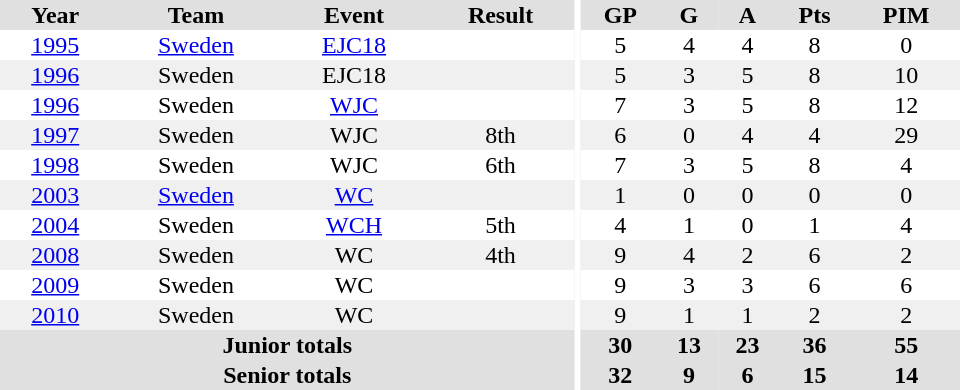<table border="0" cellpadding="1" cellspacing="0" ID="Table3" style="text-align:center; width:40em">
<tr ALIGN="center" bgcolor="#e0e0e0">
<th>Year</th>
<th>Team</th>
<th>Event</th>
<th>Result</th>
<th rowspan="99" bgcolor="#ffffff"></th>
<th>GP</th>
<th>G</th>
<th>A</th>
<th>Pts</th>
<th>PIM</th>
</tr>
<tr>
<td><a href='#'>1995</a></td>
<td><a href='#'>Sweden</a></td>
<td><a href='#'>EJC18</a></td>
<td></td>
<td>5</td>
<td>4</td>
<td>4</td>
<td>8</td>
<td>0</td>
</tr>
<tr bgcolor="#f0f0f0">
<td><a href='#'>1996</a></td>
<td>Sweden</td>
<td>EJC18</td>
<td></td>
<td>5</td>
<td>3</td>
<td>5</td>
<td>8</td>
<td>10</td>
</tr>
<tr>
<td><a href='#'>1996</a></td>
<td>Sweden</td>
<td><a href='#'>WJC</a></td>
<td></td>
<td>7</td>
<td>3</td>
<td>5</td>
<td>8</td>
<td>12</td>
</tr>
<tr bgcolor="#f0f0f0">
<td><a href='#'>1997</a></td>
<td>Sweden</td>
<td>WJC</td>
<td>8th</td>
<td>6</td>
<td>0</td>
<td>4</td>
<td>4</td>
<td>29</td>
</tr>
<tr>
<td><a href='#'>1998</a></td>
<td>Sweden</td>
<td>WJC</td>
<td>6th</td>
<td>7</td>
<td>3</td>
<td>5</td>
<td>8</td>
<td>4</td>
</tr>
<tr bgcolor="#f0f0f0">
<td><a href='#'>2003</a></td>
<td><a href='#'>Sweden</a></td>
<td><a href='#'>WC</a></td>
<td></td>
<td>1</td>
<td>0</td>
<td>0</td>
<td>0</td>
<td>0</td>
</tr>
<tr>
<td><a href='#'>2004</a></td>
<td>Sweden</td>
<td><a href='#'>WCH</a></td>
<td>5th</td>
<td>4</td>
<td>1</td>
<td>0</td>
<td>1</td>
<td>4</td>
</tr>
<tr bgcolor="#f0f0f0">
<td><a href='#'>2008</a></td>
<td>Sweden</td>
<td>WC</td>
<td>4th</td>
<td>9</td>
<td>4</td>
<td>2</td>
<td>6</td>
<td>2</td>
</tr>
<tr>
<td><a href='#'>2009</a></td>
<td>Sweden</td>
<td>WC</td>
<td></td>
<td>9</td>
<td>3</td>
<td>3</td>
<td>6</td>
<td>6</td>
</tr>
<tr bgcolor="#f0f0f0">
<td><a href='#'>2010</a></td>
<td>Sweden</td>
<td>WC</td>
<td></td>
<td>9</td>
<td>1</td>
<td>1</td>
<td>2</td>
<td>2</td>
</tr>
<tr bgcolor="#e0e0e0">
<th colspan="4">Junior totals</th>
<th>30</th>
<th>13</th>
<th>23</th>
<th>36</th>
<th>55</th>
</tr>
<tr bgcolor="#e0e0e0">
<th colspan="4">Senior totals</th>
<th>32</th>
<th>9</th>
<th>6</th>
<th>15</th>
<th>14</th>
</tr>
</table>
